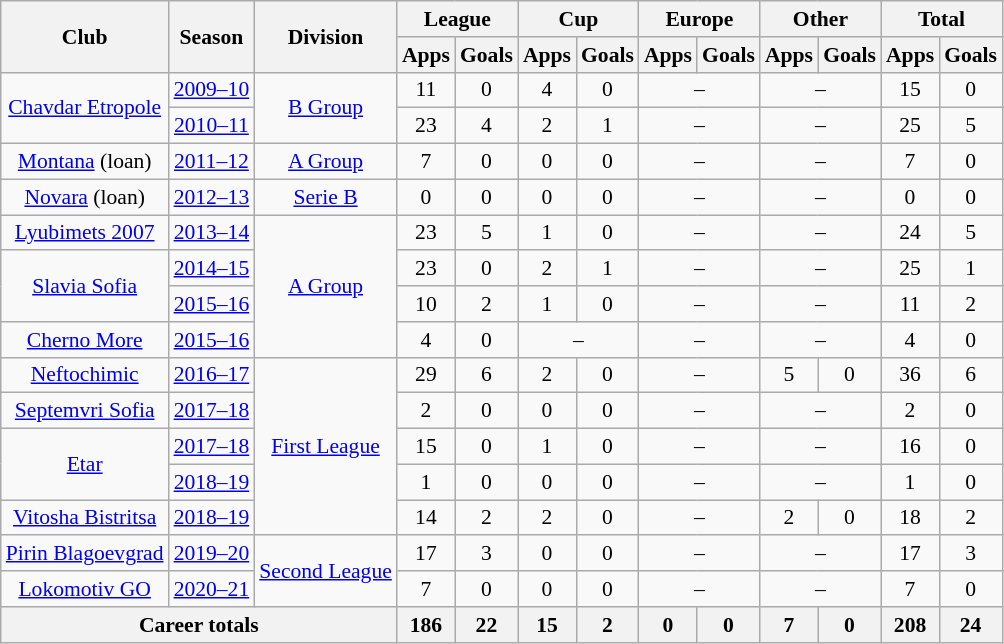<table class="wikitable" style="font-size:90%; text-align: center;">
<tr>
<th rowspan="2">Club</th>
<th rowspan="2">Season</th>
<th rowspan="2">Division</th>
<th colspan="2">League</th>
<th colspan="2">Cup</th>
<th colspan="2">Europe</th>
<th colspan="2">Other</th>
<th colspan="2">Total</th>
</tr>
<tr>
<th>Apps</th>
<th>Goals</th>
<th>Apps</th>
<th>Goals</th>
<th>Apps</th>
<th>Goals</th>
<th>Apps</th>
<th>Goals</th>
<th>Apps</th>
<th>Goals</th>
</tr>
<tr>
<td rowspan="2" valign="center"><a href='#'>Chavdar Etropole</a></td>
<td><a href='#'>2009–10</a></td>
<td rowspan="2"><a href='#'>B Group</a></td>
<td>11</td>
<td>0</td>
<td>4</td>
<td>0</td>
<td colspan="2">–</td>
<td colspan="2">–</td>
<td>15</td>
<td>0</td>
</tr>
<tr>
<td><a href='#'>2010–11</a></td>
<td>23</td>
<td>4</td>
<td>2</td>
<td>1</td>
<td colspan="2">–</td>
<td colspan="2">–</td>
<td>25</td>
<td>5</td>
</tr>
<tr>
<td rowspan="1" valign="center"><a href='#'>Montana</a> (loan)</td>
<td><a href='#'>2011–12</a></td>
<td rowspan="1"><a href='#'>A Group</a></td>
<td>7</td>
<td>0</td>
<td>0</td>
<td>0</td>
<td colspan="2">–</td>
<td colspan="2">–</td>
<td>7</td>
<td>0</td>
</tr>
<tr>
<td rowspan="1" valign="center"><a href='#'>Novara</a> (loan)</td>
<td><a href='#'>2012–13</a></td>
<td rowspan="1"><a href='#'>Serie B</a></td>
<td>0</td>
<td>0</td>
<td>0</td>
<td>0</td>
<td colspan="2">–</td>
<td colspan="2">–</td>
<td>0</td>
<td>0</td>
</tr>
<tr>
<td rowspan="1" valign="center"><a href='#'>Lyubimets 2007</a></td>
<td><a href='#'>2013–14</a></td>
<td rowspan="4"><a href='#'>A Group</a></td>
<td>23</td>
<td>5</td>
<td>1</td>
<td>0</td>
<td colspan="2">–</td>
<td colspan="2">–</td>
<td>24</td>
<td>5</td>
</tr>
<tr>
<td rowspan="2"><a href='#'>Slavia Sofia</a></td>
<td><a href='#'>2014–15</a></td>
<td>23</td>
<td>0</td>
<td>2</td>
<td>1</td>
<td colspan="2">–</td>
<td colspan="2">–</td>
<td>25</td>
<td>1</td>
</tr>
<tr>
<td><a href='#'>2015–16</a></td>
<td>10</td>
<td>2</td>
<td>1</td>
<td>0</td>
<td colspan="2">–</td>
<td colspan="2">–</td>
<td>11</td>
<td>2</td>
</tr>
<tr>
<td><a href='#'>Cherno More</a></td>
<td><a href='#'>2015–16</a></td>
<td>4</td>
<td>0</td>
<td colspan="2">–</td>
<td colspan="2">–</td>
<td colspan="2">–</td>
<td>4</td>
<td>0</td>
</tr>
<tr>
<td rowspan="1" valign="center"><a href='#'>Neftochimic</a></td>
<td><a href='#'>2016–17</a></td>
<td rowspan="5"><a href='#'>First League</a></td>
<td>29</td>
<td>6</td>
<td>2</td>
<td>0</td>
<td colspan="2">–</td>
<td>5</td>
<td>0</td>
<td>36</td>
<td>6</td>
</tr>
<tr>
<td rowspan="1" valign="center"><a href='#'>Septemvri Sofia</a></td>
<td><a href='#'>2017–18</a></td>
<td>2</td>
<td>0</td>
<td>0</td>
<td>0</td>
<td colspan="2">–</td>
<td colspan="2">–</td>
<td>2</td>
<td>0</td>
</tr>
<tr>
<td rowspan="2" valign="center"><a href='#'>Etar</a></td>
<td><a href='#'>2017–18</a></td>
<td>15</td>
<td>0</td>
<td>1</td>
<td>0</td>
<td colspan="2">–</td>
<td colspan="2">–</td>
<td>16</td>
<td>0</td>
</tr>
<tr>
<td><a href='#'>2018–19</a></td>
<td>1</td>
<td>0</td>
<td>0</td>
<td>0</td>
<td colspan="2">–</td>
<td colspan="2">–</td>
<td>1</td>
<td>0</td>
</tr>
<tr>
<td rowspan="1" valign="center"><a href='#'>Vitosha Bistritsa</a></td>
<td><a href='#'>2018–19</a></td>
<td>14</td>
<td>2</td>
<td>2</td>
<td>0</td>
<td colspan="2">–</td>
<td>2</td>
<td>0</td>
<td>18</td>
<td>2</td>
</tr>
<tr>
<td rowspan="1" valign="center"><a href='#'>Pirin Blagoevgrad</a></td>
<td><a href='#'>2019–20</a></td>
<td rowspan="2"><a href='#'>Second League</a></td>
<td>17</td>
<td>3</td>
<td>0</td>
<td>0</td>
<td colspan="2">–</td>
<td colspan="2">–</td>
<td>17</td>
<td>3</td>
</tr>
<tr>
<td rowspan="1" valign="center"><a href='#'>Lokomotiv GO</a></td>
<td><a href='#'>2020–21</a></td>
<td>7</td>
<td>0</td>
<td>0</td>
<td>0</td>
<td colspan="2">–</td>
<td colspan="2">–</td>
<td>7</td>
<td>0</td>
</tr>
<tr>
<th colspan="3">Career totals</th>
<th>186</th>
<th>22</th>
<th>15</th>
<th>2</th>
<th>0</th>
<th>0</th>
<th>7</th>
<th>0</th>
<th>208</th>
<th>24</th>
</tr>
</table>
